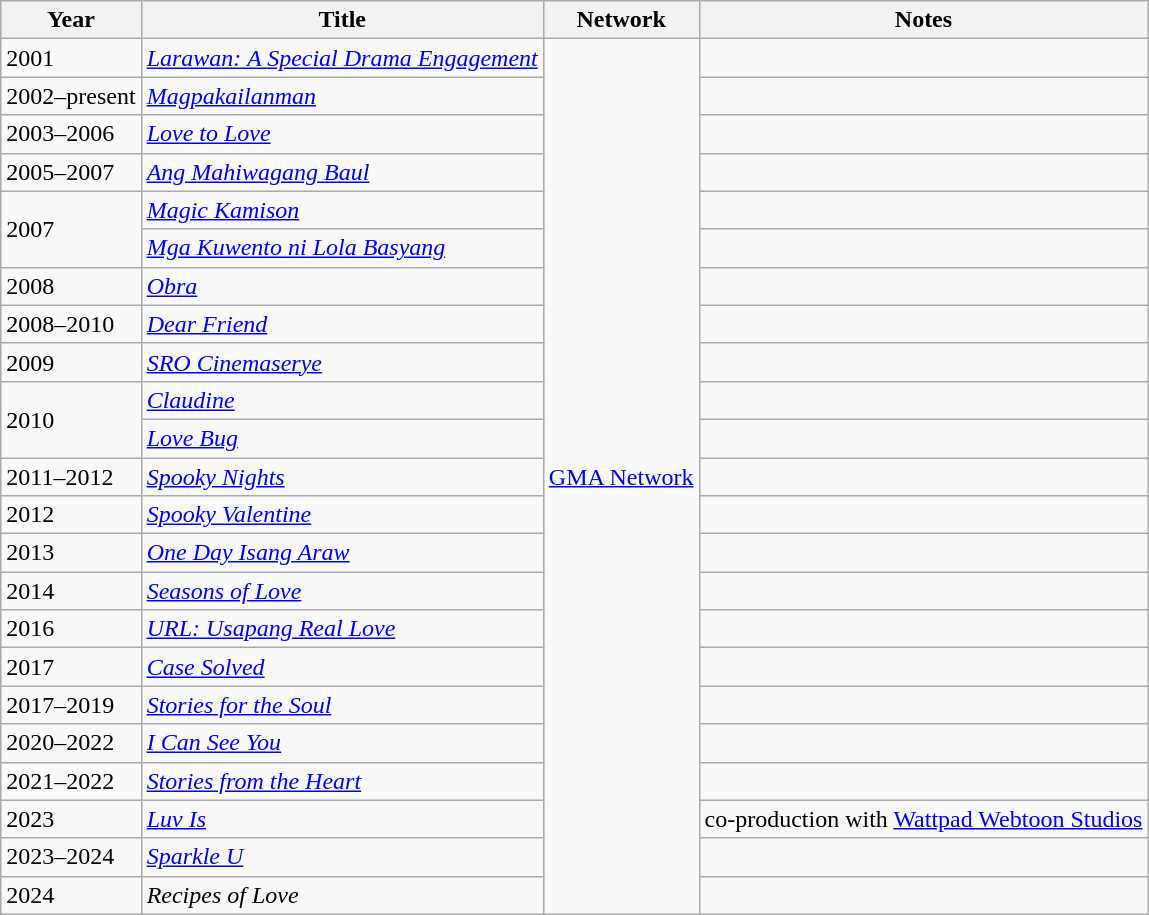<table class="wikitable">
<tr>
<th>Year</th>
<th>Title</th>
<th>Network</th>
<th>Notes</th>
</tr>
<tr>
<td>2001</td>
<td><em><a href='#'>Larawan: A Special Drama Engagement</a></em></td>
<td rowspan="23"><a href='#'>GMA Network</a></td>
<td></td>
</tr>
<tr>
<td>2002–present</td>
<td><em><a href='#'>Magpakailanman</a></em></td>
<td></td>
</tr>
<tr>
<td>2003–2006</td>
<td><em><a href='#'>Love to Love</a></em></td>
<td></td>
</tr>
<tr>
<td>2005–2007</td>
<td><em><a href='#'>Ang Mahiwagang Baul</a></em></td>
<td></td>
</tr>
<tr>
<td rowspan="2">2007</td>
<td><em><a href='#'>Magic Kamison</a></em></td>
<td></td>
</tr>
<tr>
<td><em><a href='#'>Mga Kuwento ni Lola Basyang</a></em></td>
<td></td>
</tr>
<tr>
<td>2008</td>
<td><em><a href='#'>Obra</a></em></td>
<td></td>
</tr>
<tr>
<td>2008–2010</td>
<td><em><a href='#'>Dear Friend</a></em></td>
<td></td>
</tr>
<tr>
<td>2009</td>
<td><em><a href='#'>SRO Cinemaserye</a></em></td>
<td></td>
</tr>
<tr>
<td rowspan="2">2010</td>
<td><em><a href='#'>Claudine</a></em></td>
<td></td>
</tr>
<tr>
<td><em><a href='#'>Love Bug</a></em></td>
<td></td>
</tr>
<tr>
<td>2011–2012</td>
<td><em><a href='#'>Spooky Nights</a></em></td>
<td></td>
</tr>
<tr>
<td>2012</td>
<td><em><a href='#'>Spooky Valentine</a></em></td>
<td></td>
</tr>
<tr>
<td>2013</td>
<td><em><a href='#'>One Day Isang Araw</a></em></td>
<td></td>
</tr>
<tr>
<td>2014</td>
<td><em><a href='#'>Seasons of Love</a></em></td>
<td></td>
</tr>
<tr>
<td>2016</td>
<td><em><a href='#'>URL: Usapang Real Love</a></em></td>
<td></td>
</tr>
<tr>
<td>2017</td>
<td><em><a href='#'>Case Solved</a></em></td>
<td></td>
</tr>
<tr>
<td>2017–2019</td>
<td><em><a href='#'>Stories for the Soul</a></em></td>
<td></td>
</tr>
<tr>
<td>2020–2022</td>
<td><em><a href='#'>I Can See You</a></em></td>
<td></td>
</tr>
<tr>
<td>2021–2022</td>
<td><em><a href='#'>Stories from the Heart</a></em></td>
<td></td>
</tr>
<tr>
<td>2023</td>
<td><em><a href='#'>Luv Is</a></em></td>
<td>co-production with <a href='#'>Wattpad Webtoon Studios</a></td>
</tr>
<tr>
<td>2023–2024</td>
<td><em><a href='#'>Sparkle U</a></em></td>
<td></td>
</tr>
<tr>
<td>2024</td>
<td><em>Recipes of Love</em></td>
<td></td>
</tr>
</table>
